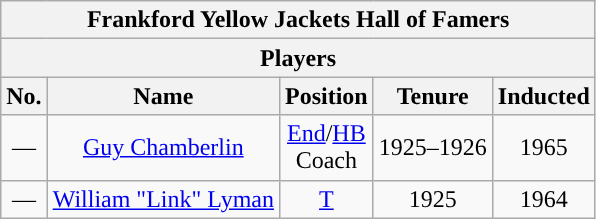<table class="wikitable" style="text-align:center">
<tr>
<th colspan="5">Frankford Yellow Jackets Hall of Famers</th>
</tr>
<tr>
<th colspan="5">Players</th>
</tr>
<tr>
<th>No.</th>
<th>Name</th>
<th>Position</th>
<th>Tenure</th>
<th>Inducted</th>
</tr>
<tr>
<td>—</td>
<td><a href='#'>Guy Chamberlin</a></td>
<td><a href='#'>End</a>/<a href='#'>HB</a><br>Coach</td>
<td>1925–1926</td>
<td>1965</td>
</tr>
<tr>
<td>—</td>
<td><a href='#'>William "Link" Lyman</a></td>
<td><a href='#'>T</a></td>
<td>1925</td>
<td>1964</td>
</tr>
</table>
